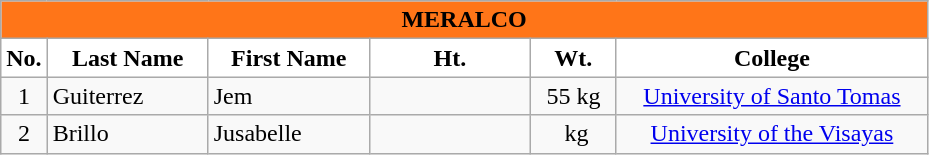<table class="wikitable" style="text-align:center;">
<tr>
<td colspan="9" style= "background: #FF7518; color: Black; text-align: center"><strong>MERALCO</strong></td>
</tr>
<tr>
<th width=3px style="background: white; color: black; text-align: center"><strong>No.</strong></th>
<th width=100px style="background: white; color: black">Last Name</th>
<th width=100px style="background: white; color: black">First Name</th>
<th width=100px style="background: white; color: black">Ht.</th>
<th width=50px style="background: white; color: black">Wt.</th>
<th width=200px style="background: white; color: black">College</th>
</tr>
<tr>
<td>1</td>
<td style="text-align: left">Guiterrez</td>
<td style="text-align: left">Jem</td>
<td></td>
<td>55 kg</td>
<td><a href='#'>University of Santo Tomas</a></td>
</tr>
<tr>
<td>2</td>
<td style="text-align: left">Brillo</td>
<td style="text-align: left">Jusabelle</td>
<td></td>
<td> kg</td>
<td><a href='#'>University of the Visayas</a></td>
</tr>
</table>
